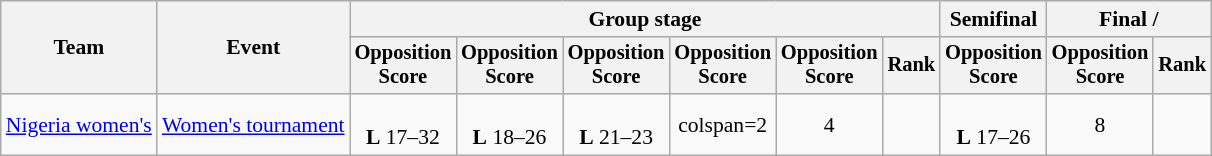<table class="wikitable" style="font-size:90%">
<tr>
<th rowspan=2>Team</th>
<th rowspan=2>Event</th>
<th colspan=6>Group stage</th>
<th>Semifinal</th>
<th colspan=2>Final / </th>
</tr>
<tr style="font-size:95%">
<th>Opposition<br>Score</th>
<th>Opposition<br>Score</th>
<th>Opposition<br>Score</th>
<th>Opposition<br>Score</th>
<th>Opposition<br>Score</th>
<th>Rank</th>
<th>Opposition<br>Score</th>
<th>Opposition<br>Score</th>
<th>Rank</th>
</tr>
<tr align=center>
<td align=left><a href='#'>Nigeria women's</a></td>
<td align=left><a href='#'>Women's tournament</a></td>
<td><br><strong>L</strong> 17–32</td>
<td><br><strong>L</strong> 18–26</td>
<td><br><strong>L</strong> 21–23</td>
<td>colspan=2</td>
<td>4</td>
<td></td>
<td><br><strong>L</strong> 17–26</td>
<td>8</td>
</tr>
</table>
